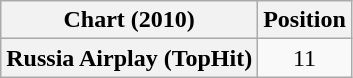<table class="wikitable plainrowheaders" style="text-align:center">
<tr>
<th scope="col">Chart (2010)</th>
<th scope="col">Position</th>
</tr>
<tr>
<th scope="row">Russia Airplay (TopHit)</th>
<td>11</td>
</tr>
</table>
